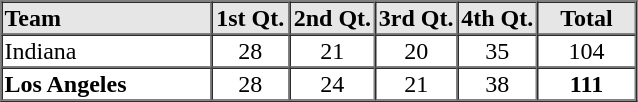<table border=1 cellspacing=0 width=425 style="margin-left:3em;">
<tr style="text-align:center; background-color:#e6e6e6;">
<th align=left width=16%>Team</th>
<th width=6%>1st Qt.</th>
<th width=6%>2nd Qt.</th>
<th width=6%>3rd Qt.</th>
<th width=6%>4th Qt.</th>
<th width=6%>Total</th>
</tr>
<tr style="text-align:center;">
<td align=left>Indiana</td>
<td>28</td>
<td>21</td>
<td>20</td>
<td>35</td>
<td>104</td>
</tr>
<tr style="text-align:center;">
<td align=left><strong>Los Angeles</strong></td>
<td>28</td>
<td>24</td>
<td>21</td>
<td>38</td>
<td><strong>111</strong></td>
</tr>
<tr style="text-align:center;">
</tr>
</table>
